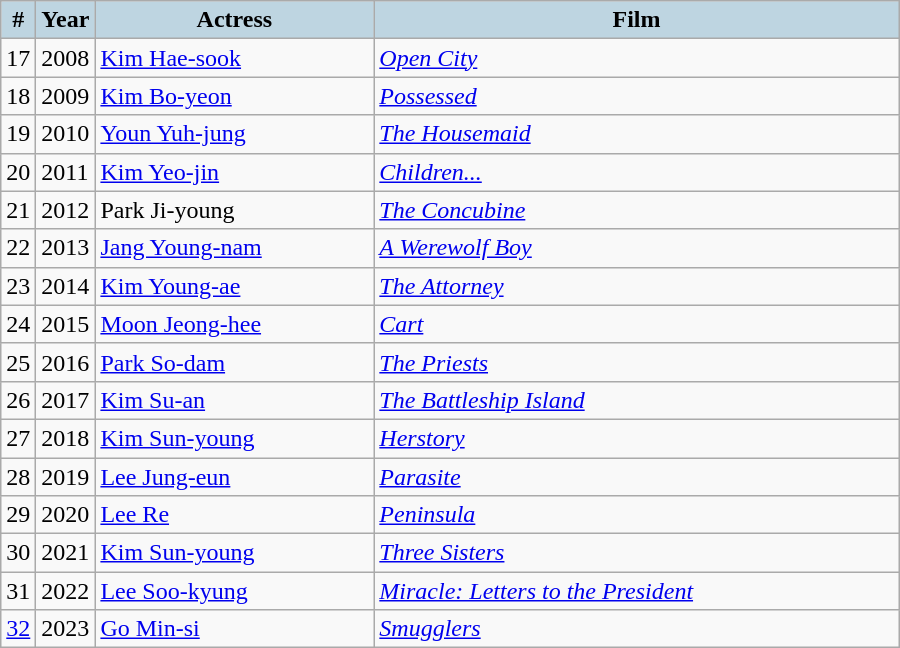<table class="wikitable" style="width:600px">
<tr>
<th style="background:#BED5E1; width:10px">#</th>
<th style="background:#BED5E1; width:10px">Year</th>
<th style="background:#BED5E1;">Actress</th>
<th style="background:#BED5E1;">Film</th>
</tr>
<tr>
<td>17</td>
<td>2008</td>
<td><a href='#'>Kim Hae-sook</a></td>
<td><em><a href='#'>Open City</a></em></td>
</tr>
<tr>
<td>18</td>
<td>2009</td>
<td><a href='#'>Kim Bo-yeon</a></td>
<td><em><a href='#'>Possessed</a></em></td>
</tr>
<tr>
<td>19</td>
<td>2010</td>
<td><a href='#'>Youn Yuh-jung</a></td>
<td><em><a href='#'>The Housemaid</a></em></td>
</tr>
<tr>
<td>20</td>
<td>2011</td>
<td><a href='#'>Kim Yeo-jin</a></td>
<td><em><a href='#'>Children...</a></em></td>
</tr>
<tr>
<td>21</td>
<td>2012</td>
<td>Park Ji-young</td>
<td><em><a href='#'>The Concubine</a></em></td>
</tr>
<tr>
<td>22</td>
<td>2013</td>
<td><a href='#'>Jang Young-nam</a></td>
<td><em><a href='#'>A Werewolf Boy</a></em></td>
</tr>
<tr>
<td>23</td>
<td>2014</td>
<td><a href='#'>Kim Young-ae</a></td>
<td><em><a href='#'>The Attorney</a></em></td>
</tr>
<tr>
<td>24</td>
<td>2015</td>
<td><a href='#'>Moon Jeong-hee</a></td>
<td><em><a href='#'>Cart</a></em></td>
</tr>
<tr>
<td>25</td>
<td>2016</td>
<td><a href='#'>Park So-dam</a></td>
<td><em><a href='#'>The Priests</a></em></td>
</tr>
<tr>
<td>26</td>
<td>2017</td>
<td><a href='#'>Kim Su-an</a></td>
<td><em><a href='#'>The Battleship Island</a></em></td>
</tr>
<tr>
<td>27</td>
<td>2018</td>
<td><a href='#'>Kim Sun-young</a></td>
<td><em><a href='#'>Herstory</a></em></td>
</tr>
<tr>
<td>28</td>
<td>2019</td>
<td><a href='#'>Lee Jung-eun</a></td>
<td><em><a href='#'>Parasite</a></em></td>
</tr>
<tr>
<td>29</td>
<td>2020</td>
<td><a href='#'>Lee Re</a></td>
<td><a href='#'><em>Peninsula</em></a></td>
</tr>
<tr>
<td>30</td>
<td>2021</td>
<td><a href='#'>Kim Sun-young</a></td>
<td><em><a href='#'>Three Sisters</a></em></td>
</tr>
<tr>
<td>31</td>
<td>2022</td>
<td><a href='#'>Lee Soo-kyung</a></td>
<td><em><a href='#'>Miracle: Letters to the President</a></em></td>
</tr>
<tr>
<td><a href='#'>32</a></td>
<td>2023</td>
<td><a href='#'>Go Min-si</a></td>
<td><em><a href='#'>Smugglers</a></em></td>
</tr>
</table>
